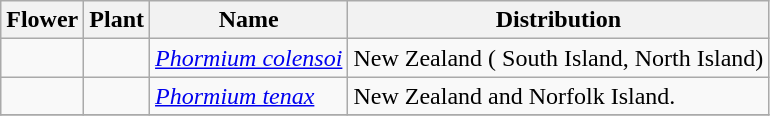<table class="wikitable">
<tr>
<th>Flower</th>
<th>Plant</th>
<th>Name</th>
<th>Distribution</th>
</tr>
<tr>
<td></td>
<td></td>
<td><em><a href='#'>Phormium colensoi</a></em> </td>
<td>New Zealand ( South Island, North Island)</td>
</tr>
<tr>
<td></td>
<td></td>
<td><em><a href='#'>Phormium tenax</a></em> </td>
<td>New Zealand and Norfolk Island.</td>
</tr>
<tr>
</tr>
</table>
